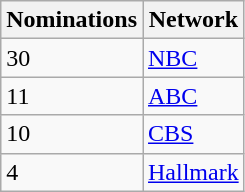<table class="wikitable">
<tr>
<th>Nominations</th>
<th>Network</th>
</tr>
<tr>
<td>30</td>
<td><a href='#'>NBC</a></td>
</tr>
<tr>
<td>11</td>
<td><a href='#'>ABC</a></td>
</tr>
<tr>
<td>10</td>
<td><a href='#'>CBS</a></td>
</tr>
<tr>
<td>4</td>
<td><a href='#'>Hallmark</a></td>
</tr>
</table>
